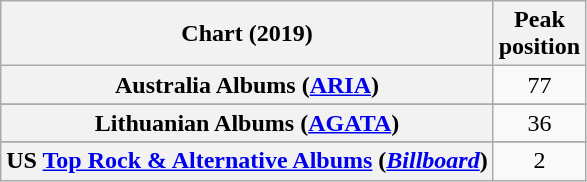<table class="wikitable sortable plainrowheaders" style="text-align:center">
<tr>
<th scope="col">Chart (2019)</th>
<th scope="col">Peak<br>position</th>
</tr>
<tr>
<th scope="row">Australia Albums (<a href='#'>ARIA</a>)</th>
<td>77</td>
</tr>
<tr>
</tr>
<tr>
</tr>
<tr>
</tr>
<tr>
</tr>
<tr>
</tr>
<tr>
<th scope="row">Lithuanian Albums (<a href='#'>AGATA</a>)</th>
<td>36</td>
</tr>
<tr>
</tr>
<tr>
</tr>
<tr>
</tr>
<tr>
</tr>
<tr>
</tr>
<tr>
<th scope="row">US <a href='#'>Top Rock & Alternative Albums</a> (<em><a href='#'>Billboard</a></em>)</th>
<td>2</td>
</tr>
</table>
